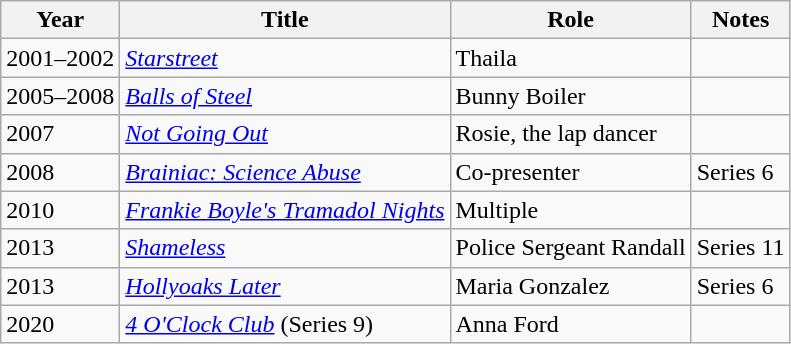<table class="wikitable sortable">
<tr>
<th>Year</th>
<th>Title</th>
<th>Role</th>
<th>Notes</th>
</tr>
<tr>
<td>2001–2002</td>
<td><em><a href='#'>Starstreet</a></em></td>
<td>Thaila</td>
<td></td>
</tr>
<tr>
<td>2005–2008</td>
<td><em><a href='#'>Balls of Steel</a></em></td>
<td>Bunny Boiler</td>
<td></td>
</tr>
<tr>
<td>2007</td>
<td><em><a href='#'>Not Going Out</a></em></td>
<td>Rosie, the lap dancer</td>
<td></td>
</tr>
<tr>
<td>2008</td>
<td><em><a href='#'>Brainiac: Science Abuse</a></em></td>
<td>Co-presenter</td>
<td>Series 6</td>
</tr>
<tr>
<td>2010</td>
<td><em><a href='#'>Frankie Boyle's Tramadol Nights</a></em></td>
<td>Multiple</td>
<td></td>
</tr>
<tr>
<td>2013</td>
<td><em><a href='#'>Shameless</a></em></td>
<td>Police Sergeant Randall</td>
<td>Series 11</td>
</tr>
<tr>
<td>2013</td>
<td><em><a href='#'>Hollyoaks Later</a></em></td>
<td>Maria Gonzalez</td>
<td>Series 6</td>
</tr>
<tr>
<td>2020</td>
<td><em><a href='#'>4 O'Clock Club</a></em> (Series 9)</td>
<td>Anna Ford</td>
</tr>
</table>
